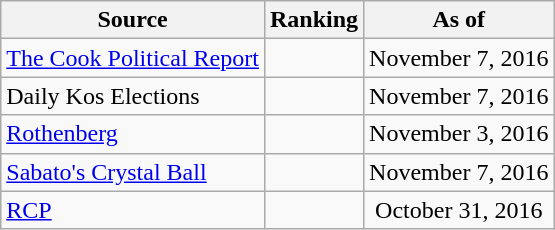<table class="wikitable" style="text-align:center">
<tr>
<th>Source</th>
<th>Ranking</th>
<th>As of</th>
</tr>
<tr>
<td align=left><a href='#'>The Cook Political Report</a></td>
<td></td>
<td>November 7, 2016</td>
</tr>
<tr>
<td align=left>Daily Kos Elections</td>
<td></td>
<td>November 7, 2016</td>
</tr>
<tr>
<td align=left><a href='#'>Rothenberg</a></td>
<td></td>
<td>November 3, 2016</td>
</tr>
<tr>
<td align=left><a href='#'>Sabato's Crystal Ball</a></td>
<td></td>
<td>November 7, 2016</td>
</tr>
<tr>
<td align="left"><a href='#'>RCP</a></td>
<td></td>
<td>October 31, 2016</td>
</tr>
</table>
